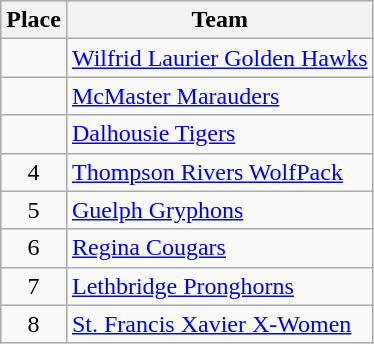<table class="wikitable">
<tr>
<th>Place</th>
<th>Team</th>
</tr>
<tr>
<td align=center></td>
<td> <a href='#'>Wilfrid Laurier Golden Hawks</a></td>
</tr>
<tr>
<td align=center></td>
<td> <a href='#'>McMaster Marauders</a></td>
</tr>
<tr>
<td align=center></td>
<td> <a href='#'>Dalhousie Tigers</a></td>
</tr>
<tr>
<td align=center>4</td>
<td> <a href='#'>Thompson Rivers WolfPack</a></td>
</tr>
<tr>
<td align=center>5</td>
<td> <a href='#'>Guelph Gryphons</a></td>
</tr>
<tr>
<td align=center>6</td>
<td> <a href='#'>Regina Cougars</a></td>
</tr>
<tr>
<td align=center>7</td>
<td> <a href='#'>Lethbridge Pronghorns</a></td>
</tr>
<tr>
<td align=center>8</td>
<td> <a href='#'>St. Francis Xavier X-Women</a></td>
</tr>
</table>
